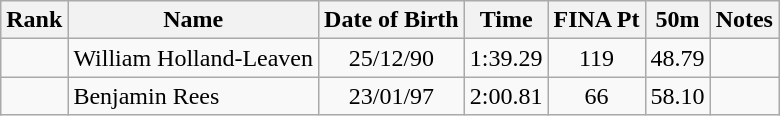<table class="wikitable sortable" style="text-align:center">
<tr>
<th>Rank</th>
<th>Name</th>
<th>Date of Birth</th>
<th>Time</th>
<th>FINA Pt</th>
<th>50m</th>
<th>Notes</th>
</tr>
<tr>
<td></td>
<td align=left> William Holland-Leaven</td>
<td>25/12/90</td>
<td>1:39.29</td>
<td>119</td>
<td>48.79</td>
<td></td>
</tr>
<tr>
<td></td>
<td align=left> Benjamin Rees</td>
<td>23/01/97</td>
<td>2:00.81</td>
<td>66</td>
<td>58.10</td>
<td></td>
</tr>
</table>
